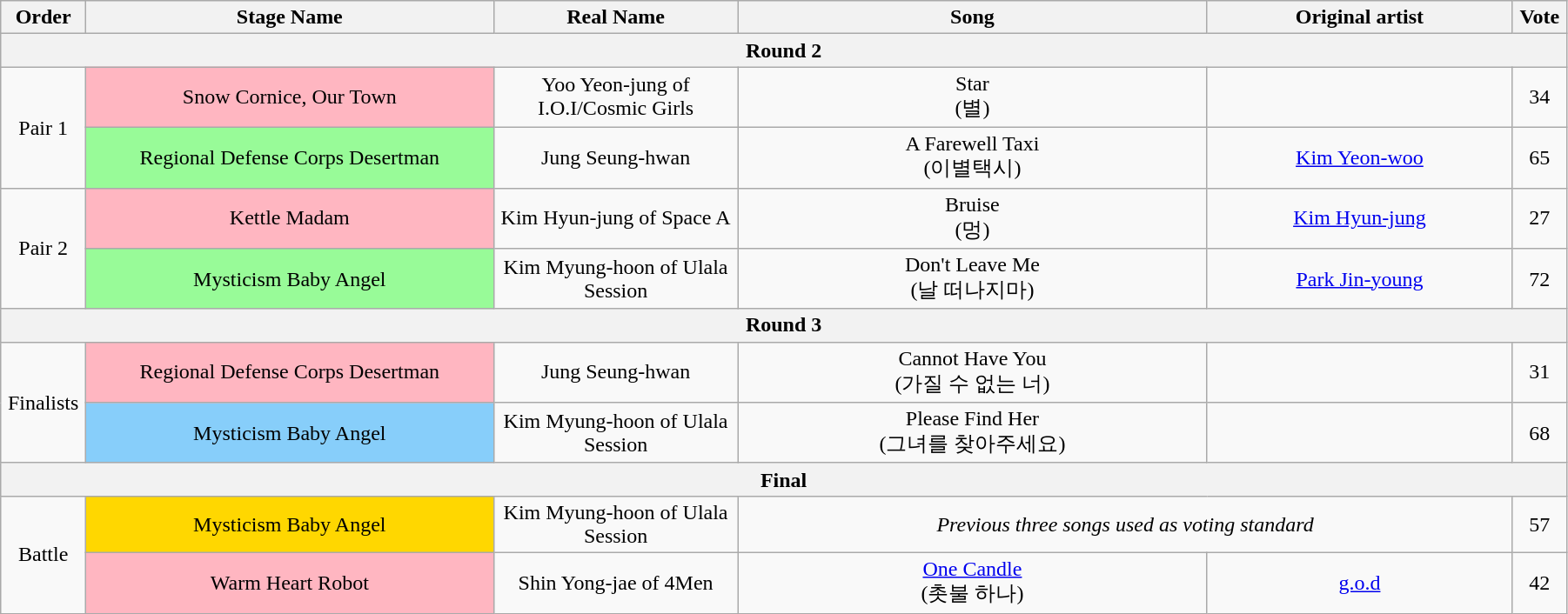<table class="wikitable" style="text-align:center; width:95%;">
<tr>
<th style="width:1%;">Order</th>
<th style="width:20%;">Stage Name</th>
<th style="width:12%;">Real Name</th>
<th style="width:23%;">Song</th>
<th style="width:15%;">Original artist</th>
<th style="width:1%;">Vote</th>
</tr>
<tr>
<th colspan=6>Round 2</th>
</tr>
<tr>
<td rowspan=2>Pair 1</td>
<td bgcolor="lightpink">Snow Cornice, Our Town</td>
<td>Yoo Yeon-jung of I.O.I/Cosmic Girls</td>
<td>Star<br>(별)</td>
<td></td>
<td>34</td>
</tr>
<tr>
<td bgcolor="palegreen">Regional Defense Corps Desertman</td>
<td>Jung Seung-hwan</td>
<td>A Farewell Taxi<br>(이별택시)</td>
<td><a href='#'>Kim Yeon-woo</a></td>
<td>65</td>
</tr>
<tr>
<td rowspan=2>Pair 2</td>
<td bgcolor="lightpink">Kettle Madam</td>
<td>Kim Hyun-jung of Space A</td>
<td>Bruise<br>(멍)</td>
<td><a href='#'>Kim Hyun-jung</a></td>
<td>27</td>
</tr>
<tr>
<td bgcolor="palegreen">Mysticism Baby Angel</td>
<td>Kim Myung-hoon of Ulala Session</td>
<td>Don't Leave Me<br>(날 떠나지마)</td>
<td><a href='#'>Park Jin-young</a></td>
<td>72</td>
</tr>
<tr>
<th colspan=6>Round 3</th>
</tr>
<tr>
<td rowspan=2>Finalists</td>
<td bgcolor="lightpink">Regional Defense Corps Desertman</td>
<td>Jung Seung-hwan</td>
<td>Cannot Have You<br>(가질 수 없는 너)</td>
<td></td>
<td>31</td>
</tr>
<tr>
<td bgcolor="lightskyblue">Mysticism Baby Angel</td>
<td>Kim Myung-hoon of Ulala Session</td>
<td>Please Find Her<br>(그녀를 찾아주세요)</td>
<td></td>
<td>68</td>
</tr>
<tr>
<th colspan=6>Final</th>
</tr>
<tr>
<td rowspan=2>Battle</td>
<td bgcolor="gold">Mysticism Baby Angel</td>
<td>Kim Myung-hoon of Ulala Session</td>
<td colspan=2><em>Previous three songs used as voting standard</em></td>
<td>57</td>
</tr>
<tr>
<td bgcolor="lightpink">Warm Heart Robot</td>
<td>Shin Yong-jae of 4Men</td>
<td><a href='#'>One Candle</a><br>(촛불 하나)</td>
<td><a href='#'>g.o.d</a></td>
<td>42</td>
</tr>
</table>
